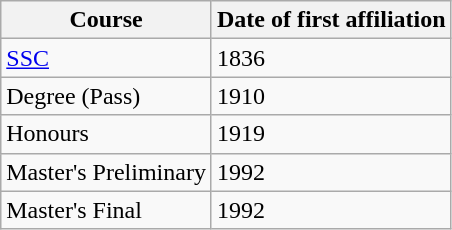<table class="wikitable">
<tr>
<th>Course</th>
<th>Date of first affiliation</th>
</tr>
<tr>
<td><a href='#'>SSC</a></td>
<td>1836</td>
</tr>
<tr>
<td>Degree (Pass)</td>
<td>1910</td>
</tr>
<tr>
<td>Honours</td>
<td>1919</td>
</tr>
<tr>
<td>Master's Preliminary</td>
<td>1992</td>
</tr>
<tr>
<td>Master's Final</td>
<td>1992</td>
</tr>
</table>
